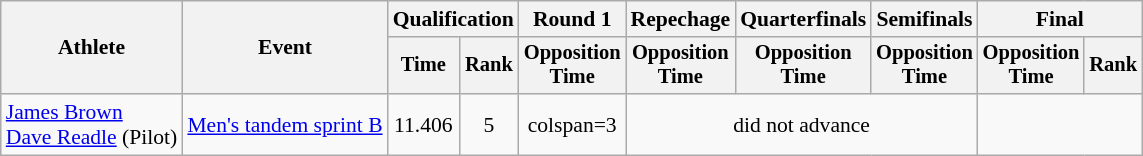<table class="wikitable" style="font-size:90%;">
<tr>
<th rowspan=2>Athlete</th>
<th rowspan=2>Event</th>
<th colspan=2>Qualification</th>
<th>Round 1</th>
<th>Repechage</th>
<th>Quarterfinals</th>
<th>Semifinals</th>
<th colspan=2>Final</th>
</tr>
<tr style="font-size:95%">
<th>Time</th>
<th>Rank</th>
<th>Opposition<br>Time</th>
<th>Opposition<br>Time</th>
<th>Opposition<br>Time</th>
<th>Opposition<br>Time</th>
<th>Opposition<br>Time</th>
<th>Rank</th>
</tr>
<tr align=center>
<td align=left><a href='#'>James Brown</a><br><a href='#'>Dave Readle</a> (Pilot)</td>
<td align=left><a href='#'>Men's tandem sprint B</a></td>
<td>11.406</td>
<td>5</td>
<td>colspan=3 </td>
<td colspan=3>did not advance</td>
</tr>
</table>
